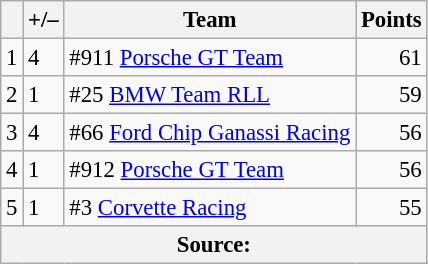<table class="wikitable" style="font-size: 95%;">
<tr>
<th scope="col"></th>
<th scope="col">+/–</th>
<th scope="col">Team</th>
<th scope="col">Points</th>
</tr>
<tr>
<td align=center>1</td>
<td align="left"> 4</td>
<td> #911 <a href='#'>Porsche GT Team</a></td>
<td align=right>61</td>
</tr>
<tr>
<td align=center>2</td>
<td align="left"> 1</td>
<td> #25 <a href='#'>BMW Team RLL</a></td>
<td align=right>59</td>
</tr>
<tr>
<td align=center>3</td>
<td align="left"> 4</td>
<td> #66 <a href='#'>Ford Chip Ganassi Racing</a></td>
<td align=right>56</td>
</tr>
<tr>
<td align=center>4</td>
<td align="left"> 1</td>
<td> #912 <a href='#'>Porsche GT Team</a></td>
<td align=right>56</td>
</tr>
<tr>
<td align=center>5</td>
<td align="left"> 1</td>
<td> #3 <a href='#'>Corvette Racing</a></td>
<td align=right>55</td>
</tr>
<tr>
<th colspan=5>Source:</th>
</tr>
</table>
